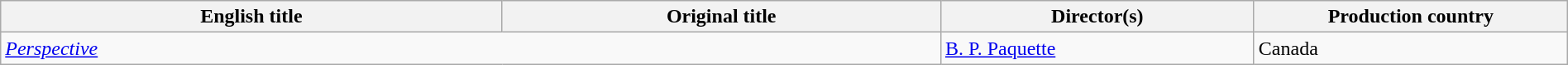<table class="wikitable" width=100%>
<tr>
<th scope="col" width="32%">English title</th>
<th scope="col" width="28%">Original title</th>
<th scope="col" width="20%">Director(s)</th>
<th scope="col" width="20%">Production country</th>
</tr>
<tr>
<td colspan=2><em><a href='#'>Perspective</a></em></td>
<td><a href='#'>B. P. Paquette</a></td>
<td>Canada</td>
</tr>
</table>
